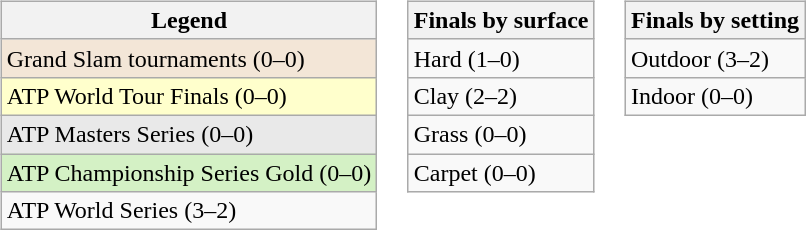<table>
<tr valign="top">
<td><br><table class="wikitable">
<tr>
<th>Legend</th>
</tr>
<tr style="background:#f3e6d7;">
<td>Grand Slam tournaments (0–0)</td>
</tr>
<tr style="background:#ffffcc;">
<td>ATP World Tour Finals (0–0)</td>
</tr>
<tr style="background:#e9e9e9;">
<td>ATP Masters Series (0–0)</td>
</tr>
<tr style="background:#d4f1c5;">
<td>ATP Championship Series Gold (0–0)</td>
</tr>
<tr>
<td>ATP World Series (3–2)</td>
</tr>
</table>
</td>
<td><br><table class="wikitable">
<tr>
<th>Finals by surface</th>
</tr>
<tr>
<td>Hard (1–0)</td>
</tr>
<tr>
<td>Clay (2–2)</td>
</tr>
<tr>
<td>Grass (0–0)</td>
</tr>
<tr>
<td>Carpet (0–0)</td>
</tr>
</table>
</td>
<td><br><table class="wikitable">
<tr>
<th>Finals by setting</th>
</tr>
<tr>
<td>Outdoor (3–2)</td>
</tr>
<tr>
<td>Indoor (0–0)</td>
</tr>
</table>
</td>
</tr>
</table>
